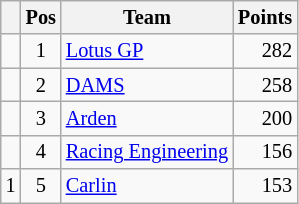<table class="wikitable" style="font-size: 85%;">
<tr>
<th></th>
<th>Pos</th>
<th>Team</th>
<th>Points</th>
</tr>
<tr>
<td align="left"></td>
<td align="center">1</td>
<td> <a href='#'>Lotus GP</a></td>
<td align="right">282</td>
</tr>
<tr>
<td align="left"></td>
<td align="center">2</td>
<td> <a href='#'>DAMS</a></td>
<td align="right">258</td>
</tr>
<tr>
<td align="left"></td>
<td align="center">3</td>
<td> <a href='#'>Arden</a></td>
<td align="right">200</td>
</tr>
<tr>
<td align="left"></td>
<td align="center">4</td>
<td> <a href='#'>Racing Engineering</a></td>
<td align="right">156</td>
</tr>
<tr>
<td align="left"> 1</td>
<td align="center">5</td>
<td> <a href='#'>Carlin</a></td>
<td align="right">153</td>
</tr>
</table>
